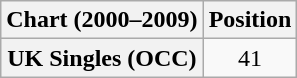<table class="wikitable plainrowheaders" style="text-align:center">
<tr>
<th scope="col">Chart (2000–2009)</th>
<th scope="col">Position</th>
</tr>
<tr>
<th scope="row">UK Singles (OCC)</th>
<td>41</td>
</tr>
</table>
